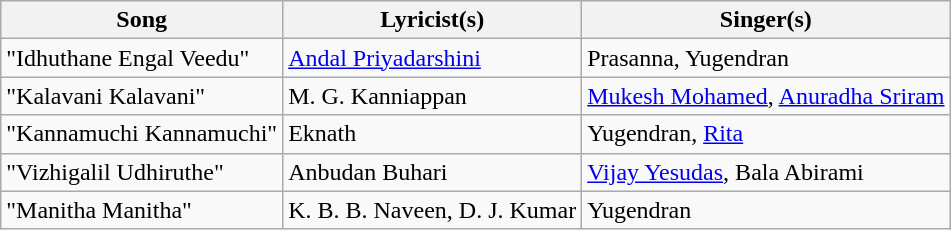<table class="wikitable sortable">
<tr>
<th>Song</th>
<th>Lyricist(s)</th>
<th>Singer(s)</th>
</tr>
<tr>
<td>"Idhuthane Engal Veedu"</td>
<td><a href='#'>Andal Priyadarshini</a></td>
<td>Prasanna, Yugendran</td>
</tr>
<tr>
<td>"Kalavani Kalavani"</td>
<td>M. G. Kanniappan</td>
<td><a href='#'>Mukesh Mohamed</a>, <a href='#'>Anuradha Sriram</a></td>
</tr>
<tr>
<td>"Kannamuchi Kannamuchi"</td>
<td>Eknath</td>
<td>Yugendran, <a href='#'>Rita</a></td>
</tr>
<tr>
<td>"Vizhigalil Udhiruthe"</td>
<td>Anbudan Buhari</td>
<td><a href='#'>Vijay Yesudas</a>, Bala Abirami</td>
</tr>
<tr>
<td>"Manitha Manitha"</td>
<td>K. B. B. Naveen, D. J. Kumar</td>
<td>Yugendran</td>
</tr>
</table>
